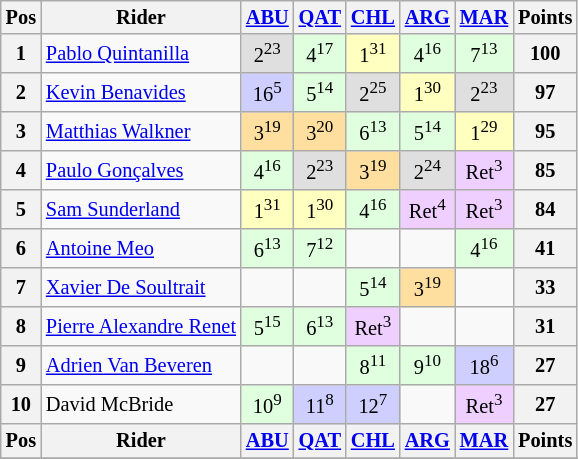<table class="wikitable" style="font-size: 85%; text-align: center;">
<tr valign="top">
<th valign="middle">Pos</th>
<th valign="middle">Rider</th>
<th><a href='#'>ABU</a><br></th>
<th><a href='#'>QAT</a><br></th>
<th><a href='#'>CHL</a><br></th>
<th><a href='#'>ARG</a><br></th>
<th><a href='#'>MAR</a><br></th>
<th valign="middle">Points</th>
</tr>
<tr>
<th>1</th>
<td align=left> <a href='#'>Pablo Quintanilla</a></td>
<td style="background:#dfdfdf;">2<sup>23</sup></td>
<td style="background:#dfffdf;">4<sup>17</sup></td>
<td style="background:#ffffbf;">1<sup>31</sup></td>
<td style="background:#dfffdf;">4<sup>16</sup></td>
<td style="background:#dfffdf;">7<sup>13</sup></td>
<th>100</th>
</tr>
<tr>
<th>2</th>
<td align=left> <a href='#'>Kevin Benavides</a></td>
<td style="background:#cfcfff;">16<sup>5</sup></td>
<td style="background:#dfffdf;">5<sup>14</sup></td>
<td style="background:#dfdfdf;">2<sup>25</sup></td>
<td style="background:#ffffbf;">1<sup>30</sup></td>
<td style="background:#dfdfdf;">2<sup>23</sup></td>
<th>97</th>
</tr>
<tr>
<th>3</th>
<td align=left> <a href='#'>Matthias Walkner</a></td>
<td style="background:#ffdf9f;">3<sup>19</sup></td>
<td style="background:#ffdf9f;">3<sup>20</sup></td>
<td style="background:#dfffdf;">6<sup>13</sup></td>
<td style="background:#dfffdf;">5<sup>14</sup></td>
<td style="background:#ffffbf;">1<sup>29</sup></td>
<th>95</th>
</tr>
<tr>
<th>4</th>
<td align=left> <a href='#'>Paulo Gonçalves</a></td>
<td style="background:#dfffdf;">4<sup>16</sup></td>
<td style="background:#dfdfdf;">2<sup>23</sup></td>
<td style="background:#ffdf9f;">3<sup>19</sup></td>
<td style="background:#dfdfdf;">2<sup>24</sup></td>
<td style="background:#efcfff;">Ret<sup>3</sup></td>
<th>85</th>
</tr>
<tr>
<th>5</th>
<td align=left> <a href='#'>Sam Sunderland</a></td>
<td style="background:#ffffbf;">1<sup>31</sup></td>
<td style="background:#ffffbf;">1<sup>30</sup></td>
<td style="background:#dfffdf;">4<sup>16</sup></td>
<td style="background:#efcfff;">Ret<sup>4</sup></td>
<td style="background:#efcfff;">Ret<sup>3</sup></td>
<th>84</th>
</tr>
<tr>
<th>6</th>
<td align=left> <a href='#'>Antoine Meo</a></td>
<td style="background:#dfffdf;">6<sup>13</sup></td>
<td style="background:#dfffdf;">7<sup>12</sup></td>
<td></td>
<td></td>
<td style="background:#dfffdf;">4<sup>16</sup></td>
<th>41</th>
</tr>
<tr>
<th>7</th>
<td align=left> <a href='#'>Xavier De Soultrait</a></td>
<td></td>
<td></td>
<td style="background:#dfffdf;">5<sup>14</sup></td>
<td style="background:#ffdf9f;">3<sup>19</sup></td>
<td></td>
<th>33</th>
</tr>
<tr>
<th>8</th>
<td align=left> <a href='#'>Pierre Alexandre Renet</a></td>
<td style="background:#dfffdf;">5<sup>15</sup></td>
<td style="background:#dfffdf;">6<sup>13</sup></td>
<td style="background:#efcfff;">Ret<sup>3</sup></td>
<td></td>
<td></td>
<th>31</th>
</tr>
<tr>
<th>9</th>
<td align=left> <a href='#'>Adrien Van Beveren</a></td>
<td></td>
<td></td>
<td style="background:#dfffdf;">8<sup>11</sup></td>
<td style="background:#dfffdf;">9<sup>10</sup></td>
<td style="background:#cfcfff;">18<sup>6</sup></td>
<th>27</th>
</tr>
<tr>
<th>10</th>
<td align=left> David McBride</td>
<td style="background:#dfffdf;">10<sup>9</sup></td>
<td style="background:#cfcfff;">11<sup>8</sup></td>
<td style="background:#cfcfff;">12<sup>7</sup></td>
<td></td>
<td style="background:#efcfff;">Ret<sup>3</sup></td>
<th>27</th>
</tr>
<tr valign="top">
<th valign="middle">Pos</th>
<th valign="middle">Rider</th>
<th><a href='#'>ABU</a><br></th>
<th><a href='#'>QAT</a><br></th>
<th><a href='#'>CHL</a><br></th>
<th><a href='#'>ARG</a><br></th>
<th><a href='#'>MAR</a><br></th>
<th valign="middle">Points</th>
</tr>
<tr>
</tr>
</table>
